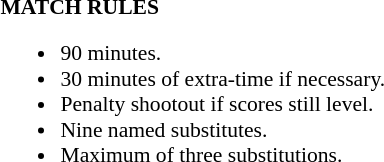<table width=100% style="font-size: 90%">
<tr>
<td width=50% valign=top><br><strong>MATCH RULES</strong><ul><li>90 minutes.</li><li>30 minutes of extra-time if necessary.</li><li>Penalty shootout if scores still level.</li><li>Nine named substitutes.</li><li>Maximum of three substitutions.</li></ul></td>
</tr>
</table>
